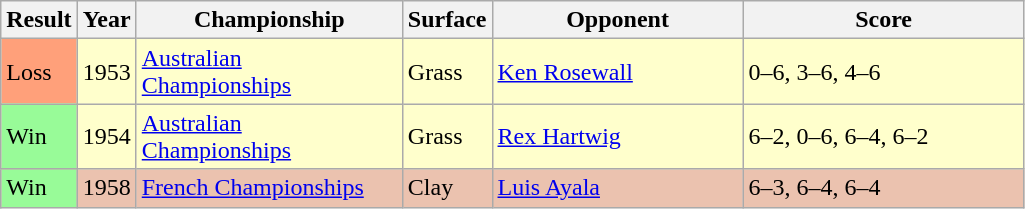<table class='sortable wikitable'>
<tr>
<th style="width:40px">Result</th>
<th style="width:30px">Year</th>
<th style="width:170px">Championship</th>
<th style="width:50px">Surface</th>
<th style="width:160px">Opponent</th>
<th style="width:180px" class="unsortable">Score</th>
</tr>
<tr style="background:#ffffcc">
<td style="background:#FFA07A">Loss</td>
<td>1953</td>
<td><a href='#'>Australian Championships</a></td>
<td>Grass</td>
<td> <a href='#'>Ken Rosewall</a></td>
<td>0–6, 3–6, 4–6</td>
</tr>
<tr style="background:#ffffcc">
<td style="background:#98FB98">Win</td>
<td>1954</td>
<td><a href='#'>Australian Championships</a></td>
<td>Grass</td>
<td> <a href='#'>Rex Hartwig</a></td>
<td>6–2, 0–6, 6–4, 6–2</td>
</tr>
<tr style="background:#ebc2af">
<td style="background:#98FB98">Win</td>
<td>1958</td>
<td><a href='#'>French Championships</a></td>
<td>Clay</td>
<td> <a href='#'>Luis Ayala</a></td>
<td>6–3, 6–4, 6–4</td>
</tr>
</table>
